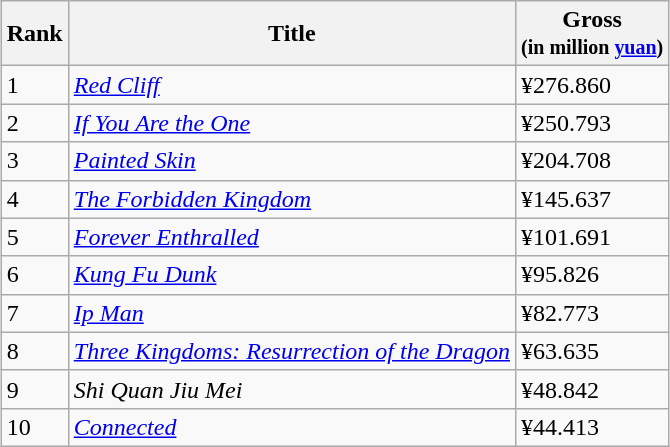<table class="wikitable sortable" style="margin:auto; margin:auto;">
<tr>
<th>Rank</th>
<th>Title</th>
<th>Gross <br><small>(in million <a href='#'>yuan</a>)</small></th>
</tr>
<tr>
<td>1</td>
<td><em><a href='#'>Red Cliff</a></em></td>
<td>¥276.860</td>
</tr>
<tr>
<td>2</td>
<td><em><a href='#'>If You Are the One</a></em></td>
<td>¥250.793</td>
</tr>
<tr>
<td>3</td>
<td><em><a href='#'>Painted Skin</a></em></td>
<td>¥204.708</td>
</tr>
<tr>
<td>4</td>
<td><em><a href='#'>The Forbidden Kingdom</a></em></td>
<td>¥145.637</td>
</tr>
<tr>
<td>5</td>
<td><em><a href='#'>Forever Enthralled</a></em></td>
<td>¥101.691</td>
</tr>
<tr>
<td>6</td>
<td><em><a href='#'>Kung Fu Dunk</a></em></td>
<td>¥95.826</td>
</tr>
<tr>
<td>7</td>
<td><em><a href='#'>Ip Man</a></em></td>
<td>¥82.773</td>
</tr>
<tr>
<td>8</td>
<td><em><a href='#'>Three Kingdoms: Resurrection of the Dragon</a></em></td>
<td>¥63.635</td>
</tr>
<tr>
<td>9</td>
<td><em>Shi Quan Jiu Mei</em></td>
<td>¥48.842</td>
</tr>
<tr>
<td>10</td>
<td><em><a href='#'>Connected</a></em></td>
<td>¥44.413</td>
</tr>
</table>
